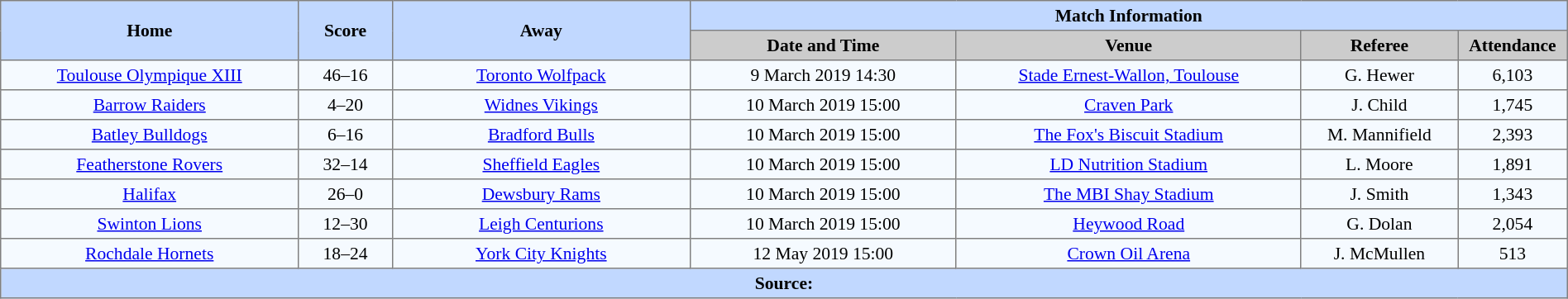<table border=1 style="border-collapse:collapse; font-size:90%; text-align:center;" cellpadding=3 cellspacing=0 width=100%>
<tr bgcolor="#c1d8ff">
<th rowspan="2" width="19%">Home</th>
<th rowspan="2" width="6%">Score</th>
<th rowspan="2" width="19%">Away</th>
<th colspan="4">Match Information</th>
</tr>
<tr bgcolor="#cccccc">
<th width="17%">Date and Time</th>
<th width="22%">Venue</th>
<th width="10%">Referee</th>
<th width="7%">Attendance</th>
</tr>
<tr bgcolor="#f5faff">
<td> <a href='#'>Toulouse Olympique XIII</a></td>
<td>46–16</td>
<td> <a href='#'>Toronto Wolfpack</a></td>
<td>9 March 2019 14:30</td>
<td><a href='#'>Stade Ernest-Wallon, Toulouse</a></td>
<td>G. Hewer</td>
<td>6,103</td>
</tr>
<tr bgcolor="#f5faff">
<td> <a href='#'>Barrow Raiders</a></td>
<td>4–20</td>
<td> <a href='#'>Widnes Vikings</a></td>
<td>10 March 2019 15:00</td>
<td><a href='#'>Craven Park</a></td>
<td>J. Child</td>
<td>1,745</td>
</tr>
<tr bgcolor="#f5faff">
<td> <a href='#'>Batley Bulldogs</a></td>
<td>6–16</td>
<td> <a href='#'>Bradford Bulls</a></td>
<td>10 March 2019 15:00</td>
<td><a href='#'>The Fox's Biscuit Stadium</a></td>
<td>M. Mannifield</td>
<td>2,393</td>
</tr>
<tr bgcolor="#f5faff">
<td> <a href='#'>Featherstone Rovers</a></td>
<td>32–14</td>
<td> <a href='#'>Sheffield Eagles</a></td>
<td>10 March 2019 15:00</td>
<td><a href='#'>LD Nutrition Stadium</a></td>
<td>L. Moore</td>
<td>1,891</td>
</tr>
<tr bgcolor="#f5faff">
<td> <a href='#'>Halifax</a></td>
<td>26–0</td>
<td> <a href='#'>Dewsbury Rams</a></td>
<td>10 March 2019 15:00</td>
<td><a href='#'>The MBI Shay Stadium</a></td>
<td>J. Smith</td>
<td>1,343</td>
</tr>
<tr bgcolor="#f5faff">
<td> <a href='#'>Swinton Lions</a></td>
<td>12–30</td>
<td> <a href='#'>Leigh Centurions</a></td>
<td>10 March 2019 15:00</td>
<td><a href='#'>Heywood Road</a></td>
<td>G. Dolan</td>
<td>2,054</td>
</tr>
<tr bgcolor="#f5faff">
<td> <a href='#'>Rochdale Hornets</a></td>
<td>18–24</td>
<td> <a href='#'>York City Knights</a></td>
<td>12 May 2019 15:00</td>
<td><a href='#'>Crown Oil Arena</a></td>
<td>J. McMullen</td>
<td>513</td>
</tr>
<tr bgcolor="#c1d8ff">
<th colspan="12">Source:</th>
</tr>
</table>
